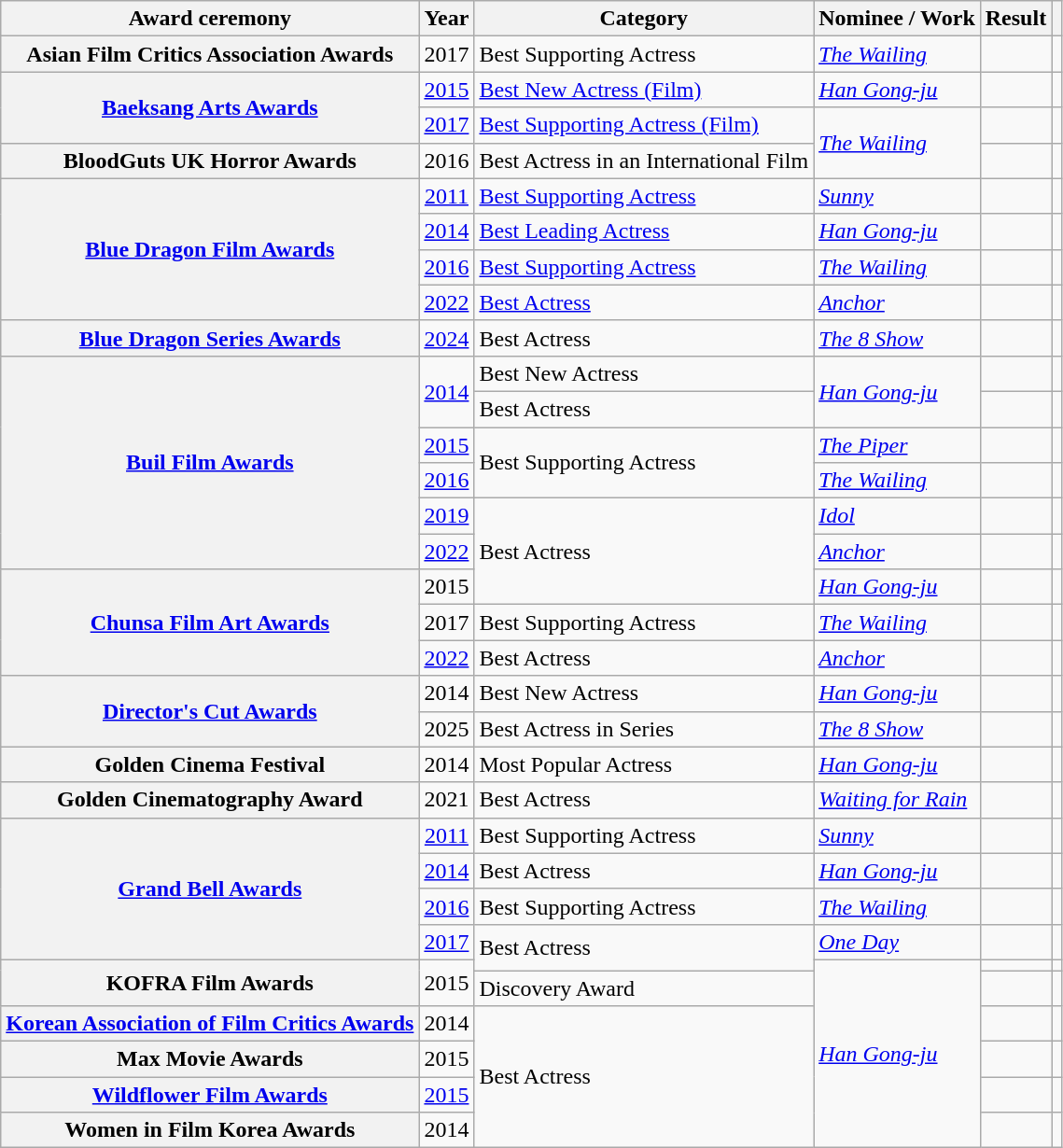<table class="wikitable plainrowheaders sortable">
<tr>
<th scope="col">Award ceremony</th>
<th scope="col">Year</th>
<th scope="col">Category</th>
<th scope="col">Nominee / Work</th>
<th scope="col">Result</th>
<th scope="col" class="unsortable"></th>
</tr>
<tr>
<th scope="row">Asian Film Critics Association Awards</th>
<td style="text-align:center">2017</td>
<td>Best Supporting Actress</td>
<td><em><a href='#'>The Wailing</a></em></td>
<td></td>
<td></td>
</tr>
<tr>
<th scope="row" rowspan="2"><a href='#'>Baeksang Arts Awards</a></th>
<td style="text-align:center"><a href='#'>2015</a></td>
<td><a href='#'>Best New Actress (Film)</a></td>
<td><em><a href='#'>Han Gong-ju</a></em></td>
<td></td>
<td style="text-align:center"></td>
</tr>
<tr>
<td style="text-align:center"><a href='#'>2017</a></td>
<td><a href='#'>Best Supporting Actress (Film)</a></td>
<td rowspan="2"><em><a href='#'>The Wailing</a></em></td>
<td></td>
<td></td>
</tr>
<tr>
<th scope="row">BloodGuts UK Horror Awards</th>
<td style="text-align:center">2016</td>
<td>Best Actress in an International Film</td>
<td></td>
<td></td>
</tr>
<tr>
<th scope="row" rowspan="4"><a href='#'>Blue Dragon Film Awards</a></th>
<td style="text-align:center"><a href='#'>2011</a></td>
<td><a href='#'>Best Supporting Actress</a></td>
<td><em><a href='#'>Sunny</a></em></td>
<td></td>
<td></td>
</tr>
<tr>
<td style="text-align:center"><a href='#'>2014</a></td>
<td><a href='#'>Best Leading Actress</a></td>
<td><em><a href='#'>Han Gong-ju</a></em></td>
<td></td>
<td style="text-align:center"></td>
</tr>
<tr>
<td style="text-align:center"><a href='#'>2016</a></td>
<td><a href='#'>Best Supporting Actress</a></td>
<td><em><a href='#'>The Wailing</a></em></td>
<td></td>
<td></td>
</tr>
<tr>
<td style="text-align:center"><a href='#'>2022</a></td>
<td><a href='#'>Best Actress</a></td>
<td><em><a href='#'>Anchor</a></em></td>
<td></td>
<td style="text-align:center"></td>
</tr>
<tr>
<th scope="row"><a href='#'>Blue Dragon Series Awards</a></th>
<td style="text-align:center"><a href='#'>2024</a></td>
<td>Best Actress</td>
<td><em><a href='#'>The 8 Show</a></em></td>
<td></td>
<td style="text-align:center"></td>
</tr>
<tr>
<th scope="row" rowspan="6"><a href='#'>Buil Film Awards</a></th>
<td style="text-align:center" rowspan="2"><a href='#'>2014</a></td>
<td>Best New Actress</td>
<td rowspan="2"><em><a href='#'>Han Gong-ju</a></em></td>
<td></td>
<td style="text-align:center"></td>
</tr>
<tr>
<td>Best Actress</td>
<td></td>
<td></td>
</tr>
<tr>
<td style="text-align:center"><a href='#'>2015</a></td>
<td rowspan="2">Best Supporting Actress</td>
<td><em><a href='#'>The Piper</a></em></td>
<td></td>
<td></td>
</tr>
<tr>
<td style="text-align:center"><a href='#'>2016</a></td>
<td><em><a href='#'>The Wailing</a></em></td>
<td></td>
<td></td>
</tr>
<tr>
<td style="text-align:center"><a href='#'>2019</a></td>
<td rowspan="3">Best Actress</td>
<td><em><a href='#'>Idol</a></em></td>
<td></td>
<td style="text-align:center"></td>
</tr>
<tr>
<td style="text-align:center"><a href='#'>2022</a></td>
<td><em><a href='#'>Anchor</a></em></td>
<td></td>
<td style="text-align:center"></td>
</tr>
<tr>
<th scope="row" rowspan="3"><a href='#'>Chunsa Film Art Awards</a></th>
<td style="text-align:center">2015</td>
<td><em><a href='#'>Han Gong-ju</a></em></td>
<td></td>
<td style="text-align:center"></td>
</tr>
<tr>
<td style="text-align:center">2017</td>
<td>Best Supporting Actress</td>
<td><em><a href='#'>The Wailing</a></em></td>
<td></td>
<td></td>
</tr>
<tr>
<td style="text-align:center"><a href='#'>2022</a></td>
<td>Best Actress</td>
<td><em><a href='#'>Anchor</a></em></td>
<td></td>
<td style="text-align:center"></td>
</tr>
<tr>
<th scope="row" rowspan="2"><a href='#'>Director's Cut Awards</a></th>
<td style="text-align:center">2014</td>
<td>Best New Actress</td>
<td rowspan="1"><em><a href='#'>Han Gong-ju</a></em></td>
<td></td>
<td style="text-align:center"></td>
</tr>
<tr>
<td style="text-align:center">2025</td>
<td>Best Actress in Series</td>
<td><em><a href='#'>The 8 Show</a></em></td>
<td></td>
<td style="text-align:center"></td>
</tr>
<tr>
<th scope="row">Golden Cinema Festival</th>
<td style="text-align:center">2014</td>
<td>Most Popular Actress</td>
<td rowspan="1"><em><a href='#'>Han Gong-ju</a></em></td>
<td></td>
<td style="text-align:center"></td>
</tr>
<tr>
<th scope="row">Golden Cinematography Award</th>
<td style="text-align:center">2021</td>
<td>Best Actress</td>
<td><em><a href='#'>Waiting for Rain</a></em></td>
<td></td>
<td style="text-align:center"></td>
</tr>
<tr>
<th scope="row" rowspan="4"><a href='#'>Grand Bell Awards</a></th>
<td style="text-align:center"><a href='#'>2011</a></td>
<td>Best Supporting Actress</td>
<td><em><a href='#'>Sunny</a></em></td>
<td></td>
<td></td>
</tr>
<tr>
<td style="text-align:center"><a href='#'>2014</a></td>
<td>Best Actress</td>
<td><em><a href='#'>Han Gong-ju</a></em></td>
<td></td>
<td style="text-align:center"></td>
</tr>
<tr>
<td style="text-align:center"><a href='#'>2016</a></td>
<td>Best Supporting Actress</td>
<td><em><a href='#'>The Wailing</a></em></td>
<td></td>
<td></td>
</tr>
<tr>
<td style="text-align:center"><a href='#'>2017</a></td>
<td rowspan="2">Best Actress</td>
<td><em><a href='#'>One Day</a></em></td>
<td></td>
<td></td>
</tr>
<tr>
<th scope="row" rowspan="2">KOFRA Film Awards</th>
<td style="text-align:center" rowspan="2">2015</td>
<td rowspan="6"><em><a href='#'>Han Gong-ju</a></em></td>
<td></td>
<td style="text-align:center"></td>
</tr>
<tr>
<td>Discovery Award</td>
<td></td>
<td style="text-align:center"></td>
</tr>
<tr>
<th scope="row"><a href='#'>Korean Association of Film Critics Awards</a></th>
<td style="text-align:center">2014</td>
<td rowspan="4">Best Actress</td>
<td></td>
<td style="text-align:center"></td>
</tr>
<tr>
<th scope="row">Max Movie Awards</th>
<td style="text-align:center">2015</td>
<td></td>
<td style="text-align:center"></td>
</tr>
<tr>
<th scope="row"><a href='#'>Wildflower Film Awards</a></th>
<td style="text-align:center"><a href='#'>2015</a></td>
<td></td>
<td style="text-align:center"></td>
</tr>
<tr>
<th scope="row">Women in Film Korea Awards</th>
<td style="text-align:center">2014</td>
<td></td>
<td style="text-align:center"></td>
</tr>
</table>
